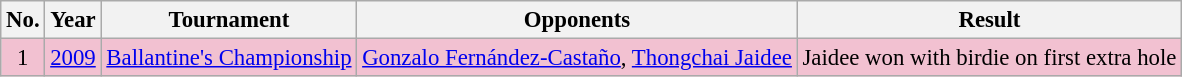<table class="wikitable" style="font-size:95%;">
<tr>
<th>No.</th>
<th>Year</th>
<th>Tournament</th>
<th>Opponents</th>
<th>Result</th>
</tr>
<tr style="background:#F2C1D1;">
<td align=center>1</td>
<td><a href='#'>2009</a></td>
<td><a href='#'>Ballantine's Championship</a></td>
<td> <a href='#'>Gonzalo Fernández-Castaño</a>,  <a href='#'>Thongchai Jaidee</a></td>
<td>Jaidee won with birdie on first extra hole</td>
</tr>
</table>
